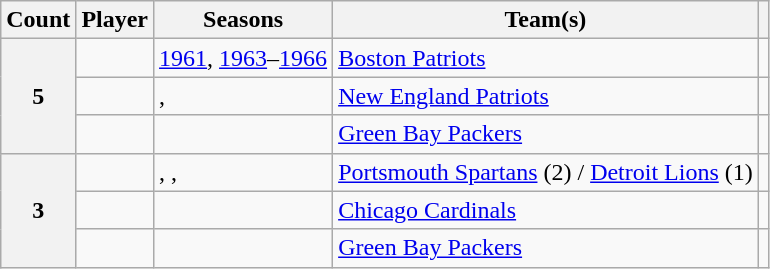<table class="sortable wikitable">
<tr>
<th scope=col>Count</th>
<th scope=col>Player</th>
<th scope=col class= "unsortable">Seasons</th>
<th scope=col class= "unsortable">Team(s)</th>
<th scope=col class= "unsortable"></th>
</tr>
<tr>
<th scope=rowgroup rowspan=3>5</th>
<td></td>
<td><a href='#'>1961</a>, <a href='#'>1963</a>–<a href='#'>1966</a></td>
<td><a href='#'>Boston Patriots</a></td>
<td></td>
</tr>
<tr>
<td></td>
<td>, </td>
<td><a href='#'>New England Patriots</a></td>
<td></td>
</tr>
<tr>
<td></td>
<td></td>
<td><a href='#'>Green Bay Packers</a></td>
<td></td>
</tr>
<tr>
<th scope=rowgroup rowspan=3>3</th>
<td></td>
<td>, , </td>
<td><a href='#'>Portsmouth Spartans</a> (2) / <a href='#'>Detroit Lions</a> (1)</td>
<td></td>
</tr>
<tr>
<td></td>
<td></td>
<td><a href='#'>Chicago Cardinals</a></td>
<td></td>
</tr>
<tr>
<td></td>
<td></td>
<td><a href='#'>Green Bay Packers</a></td>
<td></td>
</tr>
</table>
